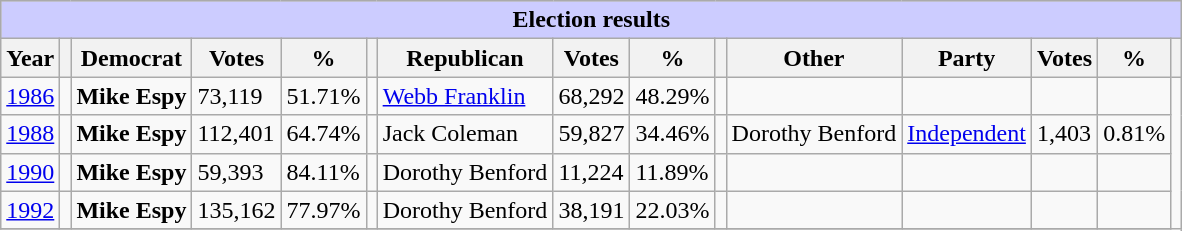<table class="wikitable" style="margin:0.5em;">
<tr bgcolor=#cccccc>
<th colspan=24 style="background: #ccccff;">Election results</th>
</tr>
<tr>
<th>Year</th>
<th></th>
<th>Democrat</th>
<th>Votes</th>
<th>%</th>
<th></th>
<th>Republican</th>
<th>Votes</th>
<th>%</th>
<th></th>
<th>Other</th>
<th>Party</th>
<th>Votes</th>
<th>%</th>
<th></th>
</tr>
<tr>
<td><a href='#'>1986</a></td>
<td></td>
<td><strong>Mike Espy</strong></td>
<td>73,119</td>
<td>51.71%</td>
<td></td>
<td><a href='#'>Webb Franklin</a></td>
<td>68,292</td>
<td>48.29%</td>
<td></td>
<td></td>
<td></td>
<td></td>
<td></td>
</tr>
<tr>
<td><a href='#'>1988</a></td>
<td></td>
<td><strong>Mike Espy</strong></td>
<td>112,401</td>
<td>64.74%</td>
<td></td>
<td>Jack Coleman</td>
<td>59,827</td>
<td>34.46%</td>
<td></td>
<td>Dorothy Benford</td>
<td><a href='#'>Independent</a></td>
<td>1,403</td>
<td>0.81%</td>
</tr>
<tr>
<td><a href='#'>1990</a></td>
<td></td>
<td><strong>Mike Espy</strong></td>
<td>59,393</td>
<td>84.11%</td>
<td></td>
<td>Dorothy Benford</td>
<td>11,224</td>
<td>11.89%</td>
<td></td>
<td></td>
<td></td>
<td></td>
<td></td>
</tr>
<tr>
<td><a href='#'>1992</a></td>
<td></td>
<td><strong>Mike Espy</strong></td>
<td>135,162</td>
<td>77.97%</td>
<td></td>
<td>Dorothy Benford</td>
<td>38,191</td>
<td>22.03%</td>
<td></td>
<td></td>
<td></td>
<td></td>
<td></td>
</tr>
<tr>
</tr>
</table>
